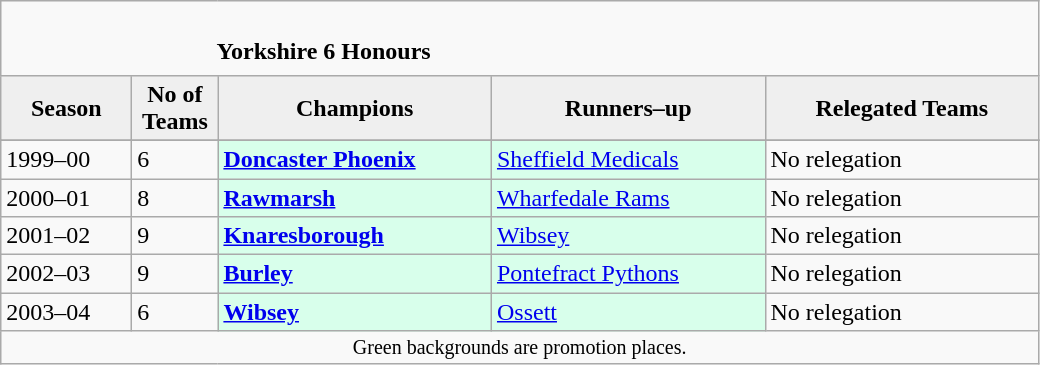<table class="wikitable" style="text-align: left;">
<tr>
<td colspan="11" cellpadding="0" cellspacing="0"><br><table border="0" style="width:100%;" cellpadding="0" cellspacing="0">
<tr>
<td style="width:20%; border:0;"></td>
<td style="border:0;"><strong>Yorkshire 6 Honours</strong></td>
<td style="width:20%; border:0;"></td>
</tr>
</table>
</td>
</tr>
<tr>
<th style="background:#efefef; width:80px;">Season</th>
<th style="background:#efefef; width:50px;">No of Teams</th>
<th style="background:#efefef; width:175px;">Champions</th>
<th style="background:#efefef; width:175px;">Runners–up</th>
<th style="background:#efefef; width:175px;">Relegated Teams</th>
</tr>
<tr align=left>
</tr>
<tr>
<td>1999–00</td>
<td>6</td>
<td style="background:#d8ffeb;"><strong><a href='#'>Doncaster Phoenix</a></strong></td>
<td style="background:#d8ffeb;"><a href='#'>Sheffield Medicals</a></td>
<td>No relegation</td>
</tr>
<tr>
<td>2000–01</td>
<td>8</td>
<td style="background:#d8ffeb;"><strong><a href='#'>Rawmarsh</a></strong></td>
<td style="background:#d8ffeb;"><a href='#'>Wharfedale Rams</a></td>
<td>No relegation</td>
</tr>
<tr>
<td>2001–02</td>
<td>9</td>
<td style="background:#d8ffeb;"><strong><a href='#'>Knaresborough</a></strong></td>
<td style="background:#d8ffeb;"><a href='#'>Wibsey</a></td>
<td>No relegation</td>
</tr>
<tr>
<td>2002–03</td>
<td>9</td>
<td style="background:#d8ffeb;"><strong><a href='#'>Burley</a></strong></td>
<td style="background:#d8ffeb;"><a href='#'>Pontefract Pythons</a></td>
<td>No relegation</td>
</tr>
<tr>
<td>2003–04</td>
<td>6</td>
<td style="background:#d8ffeb;"><strong><a href='#'>Wibsey</a></strong></td>
<td style="background:#d8ffeb;"><a href='#'>Ossett</a></td>
<td>No relegation</td>
</tr>
<tr>
<td colspan="15"  style="border:0; font-size:smaller; text-align:center;">Green backgrounds are promotion places.</td>
</tr>
</table>
